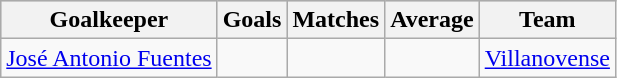<table class="wikitable sortable" class="wikitable">
<tr style="background:#ccc; text-align:center;">
<th>Goalkeeper</th>
<th>Goals</th>
<th>Matches</th>
<th>Average</th>
<th>Team</th>
</tr>
<tr>
<td> <a href='#'>José Antonio Fuentes</a></td>
<td></td>
<td></td>
<td></td>
<td><a href='#'>Villanovense</a></td>
</tr>
</table>
